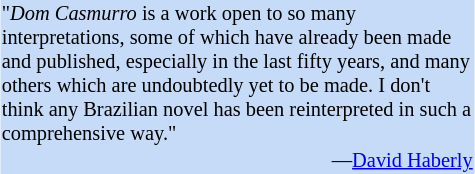<table class="toccolours" style="float: right; margin-left: 1em; margin-right: 2em; font-size: 85%; background:#c6dbf7; color:black; width:30em; max-width: 25%;" cellspacing="0">
<tr>
<td style="text-align: left;">"<em>Dom Casmurro</em> is a work open to so many interpretations, some of which have already been made and published, especially in the last fifty years, and many others which are undoubtedly yet to be made. I don't think any Brazilian novel has been reinterpreted in such a comprehensive way."</td>
</tr>
<tr>
<td style="text-align: right;">—<a href='#'>David Haberly</a></td>
</tr>
</table>
